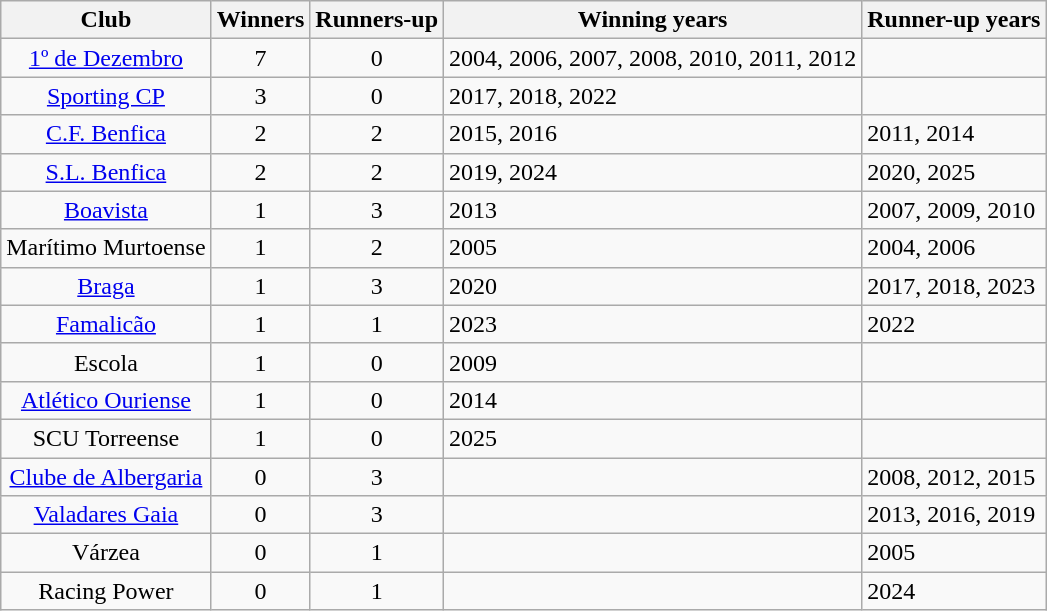<table class="wikitable plainrowheaders sortable">
<tr>
<th scope=col>Club</th>
<th scope=col>Winners</th>
<th scope=col>Runners-up</th>
<th scope=col class="unsortable">Winning years</th>
<th scope=col class="unsortable">Runner-up years</th>
</tr>
<tr>
<td align=center><a href='#'>1º de Dezembro</a></td>
<td align=center>7</td>
<td align=center>0</td>
<td>2004, 2006, 2007, 2008, 2010, 2011, 2012</td>
<td></td>
</tr>
<tr>
<td align=center><a href='#'>Sporting CP</a></td>
<td align=center>3</td>
<td align=center>0</td>
<td>2017, 2018, 2022</td>
<td></td>
</tr>
<tr>
<td align=center><a href='#'>C.F. Benfica</a></td>
<td align=center>2</td>
<td align=center>2</td>
<td>2015, 2016</td>
<td>2011, 2014</td>
</tr>
<tr>
<td align="center"><a href='#'>S.L. Benfica</a></td>
<td align="center">2</td>
<td align="center">2</td>
<td>2019, 2024</td>
<td>2020, 2025</td>
</tr>
<tr>
<td align=center><a href='#'>Boavista</a></td>
<td align=center>1</td>
<td align=center>3</td>
<td>2013</td>
<td>2007, 2009, 2010</td>
</tr>
<tr>
<td align=center>Marítimo Murtoense</td>
<td align=center>1</td>
<td align=center>2</td>
<td>2005</td>
<td>2004, 2006</td>
</tr>
<tr>
<td align=center><a href='#'>Braga</a></td>
<td align=center>1</td>
<td align=center>3</td>
<td>2020</td>
<td>2017, 2018, 2023</td>
</tr>
<tr>
<td align=center><a href='#'>Famalicão</a></td>
<td align=center>1</td>
<td align=center>1</td>
<td>2023</td>
<td>2022</td>
</tr>
<tr>
<td align=center>Escola</td>
<td align=center>1</td>
<td align=center>0</td>
<td>2009</td>
<td></td>
</tr>
<tr>
<td align=center><a href='#'>Atlético Ouriense</a></td>
<td align=center>1</td>
<td align=center>0</td>
<td>2014</td>
<td></td>
</tr>
<tr>
<td align=center>SCU Torreense</td>
<td align=center>1</td>
<td align=center>0</td>
<td>2025</td>
<td></td>
</tr>
<tr>
<td align=center><a href='#'>Clube de Albergaria</a></td>
<td align=center>0</td>
<td align=center>3</td>
<td></td>
<td>2008, 2012, 2015</td>
</tr>
<tr>
<td align=center><a href='#'>Valadares Gaia</a></td>
<td align=center>0</td>
<td align=center>3</td>
<td></td>
<td>2013, 2016, 2019</td>
</tr>
<tr>
<td align=center>Várzea</td>
<td align=center>0</td>
<td align=center>1</td>
<td></td>
<td>2005</td>
</tr>
<tr>
<td align=center>Racing Power</td>
<td align=center>0</td>
<td align=center>1</td>
<td></td>
<td>2024</td>
</tr>
</table>
